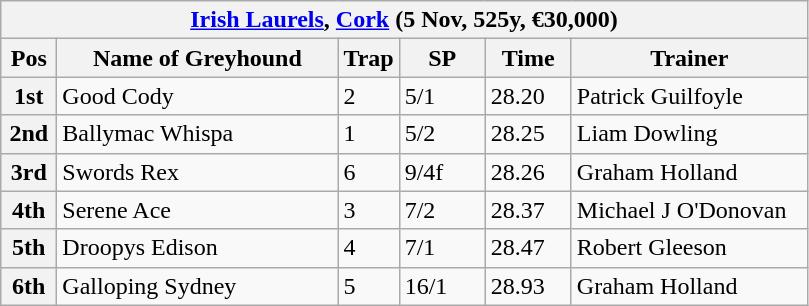<table class="wikitable">
<tr>
<th colspan="6"><a href='#'>Irish Laurels</a>, <a href='#'>Cork</a> (5 Nov, 525y, €30,000)</th>
</tr>
<tr>
<th width=30>Pos</th>
<th width=180>Name of Greyhound</th>
<th width=30>Trap</th>
<th width=50>SP</th>
<th width=50>Time</th>
<th width=150>Trainer</th>
</tr>
<tr>
<th>1st</th>
<td>Good Cody</td>
<td>2</td>
<td>5/1</td>
<td>28.20</td>
<td>Patrick Guilfoyle</td>
</tr>
<tr>
<th>2nd</th>
<td>Ballymac Whispa</td>
<td>1</td>
<td>5/2</td>
<td>28.25</td>
<td>Liam Dowling</td>
</tr>
<tr>
<th>3rd</th>
<td>Swords Rex</td>
<td>6</td>
<td>9/4f</td>
<td>28.26</td>
<td>Graham Holland</td>
</tr>
<tr>
<th>4th</th>
<td>Serene Ace</td>
<td>3</td>
<td>7/2</td>
<td>28.37</td>
<td>Michael J O'Donovan</td>
</tr>
<tr>
<th>5th</th>
<td>Droopys Edison</td>
<td>4</td>
<td>7/1</td>
<td>28.47</td>
<td>Robert Gleeson</td>
</tr>
<tr>
<th>6th</th>
<td>Galloping Sydney</td>
<td>5</td>
<td>16/1</td>
<td>28.93</td>
<td>Graham Holland</td>
</tr>
</table>
